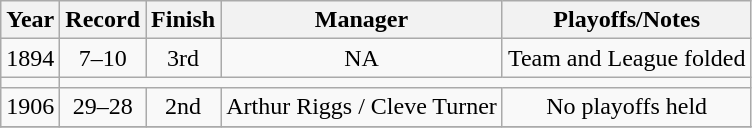<table class="wikitable" style="text-align:center">
<tr>
<th>Year</th>
<th>Record</th>
<th>Finish</th>
<th>Manager</th>
<th>Playoffs/Notes</th>
</tr>
<tr>
<td>1894</td>
<td>7–10</td>
<td>3rd</td>
<td>NA</td>
<td>Team and League folded</td>
</tr>
<tr>
<td></td>
</tr>
<tr>
<td>1906</td>
<td>29–28</td>
<td>2nd</td>
<td>Arthur Riggs / Cleve Turner</td>
<td>No playoffs held</td>
</tr>
<tr>
</tr>
</table>
